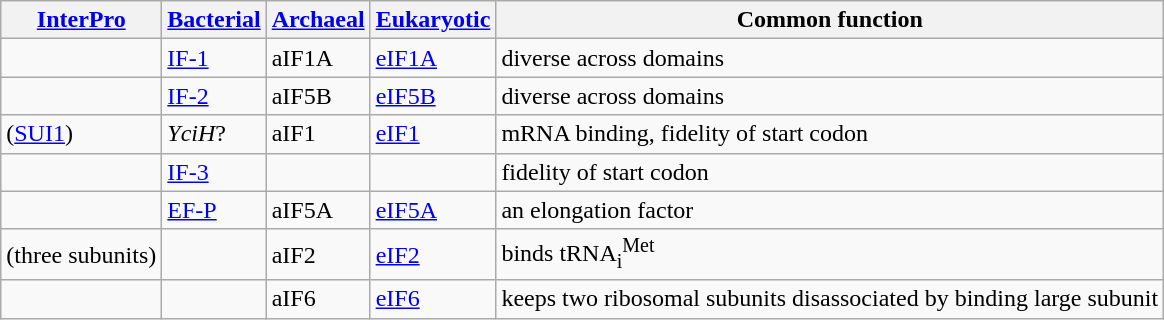<table class="wikitable sortable">
<tr>
<th><a href='#'>InterPro</a></th>
<th><a href='#'>Bacterial</a></th>
<th><a href='#'>Archaeal</a></th>
<th><a href='#'>Eukaryotic</a></th>
<th>Common function</th>
</tr>
<tr>
<td></td>
<td><a href='#'>IF-1</a></td>
<td>aIF1A</td>
<td><a href='#'>eIF1A</a></td>
<td>diverse across domains</td>
</tr>
<tr>
<td></td>
<td><a href='#'>IF-2</a></td>
<td>aIF5B</td>
<td><a href='#'>eIF5B</a></td>
<td>diverse across domains</td>
</tr>
<tr>
<td> (<a href='#'>SUI1</a>)</td>
<td><em>YciH</em>?</td>
<td>aIF1</td>
<td><a href='#'>eIF1</a></td>
<td>mRNA binding, fidelity of start codon</td>
</tr>
<tr>
<td></td>
<td><a href='#'>IF-3</a></td>
<td></td>
<td></td>
<td>fidelity of start codon</td>
</tr>
<tr>
<td></td>
<td><a href='#'>EF-P</a></td>
<td>aIF5A</td>
<td><a href='#'>eIF5A</a></td>
<td>an elongation factor</td>
</tr>
<tr>
<td>(three subunits)</td>
<td></td>
<td>aIF2</td>
<td><a href='#'>eIF2</a></td>
<td>binds tRNA<sub>i</sub><sup>Met</sup></td>
</tr>
<tr>
<td></td>
<td></td>
<td>aIF6</td>
<td><a href='#'>eIF6</a></td>
<td>keeps two ribosomal subunits disassociated by binding large subunit</td>
</tr>
</table>
